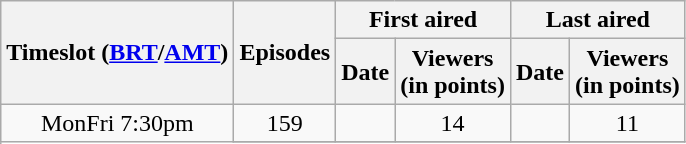<table class="wikitable" style="text-align: center">
<tr>
<th scope="col" rowspan="2">Timeslot (<a href='#'>BRT</a>/<a href='#'>AMT</a>)</th>
<th scope="col" rowspan="2" colspan="1">Episodes</th>
<th scope="col" colspan="2">First aired</th>
<th scope="col" colspan="2">Last aired</th>
</tr>
<tr>
<th scope="col">Date</th>
<th scope="col">Viewers<br>(in points)</th>
<th scope="col">Date</th>
<th scope="col">Viewers<br>(in points)</th>
</tr>
<tr>
<td rowspan="2">MonFri 7:30pm</td>
<td rowspan="1">159</td>
<td></td>
<td rowspan="1">14</td>
<td></td>
<td rowspan="1">11</td>
</tr>
<tr>
</tr>
</table>
